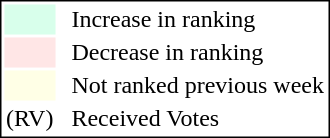<table style="border:1px solid black;">
<tr>
<td style="background:#D8FFEB; width:20px;"></td>
<td> </td>
<td>Increase in ranking</td>
</tr>
<tr>
<td style="background:#FFE6E6; width:20px;"></td>
<td> </td>
<td>Decrease in ranking</td>
</tr>
<tr>
<td style="background:#FFFFE6; width:20px;"></td>
<td> </td>
<td>Not ranked previous week</td>
</tr>
<tr>
<td>(RV)</td>
<td> </td>
<td>Received Votes</td>
</tr>
</table>
